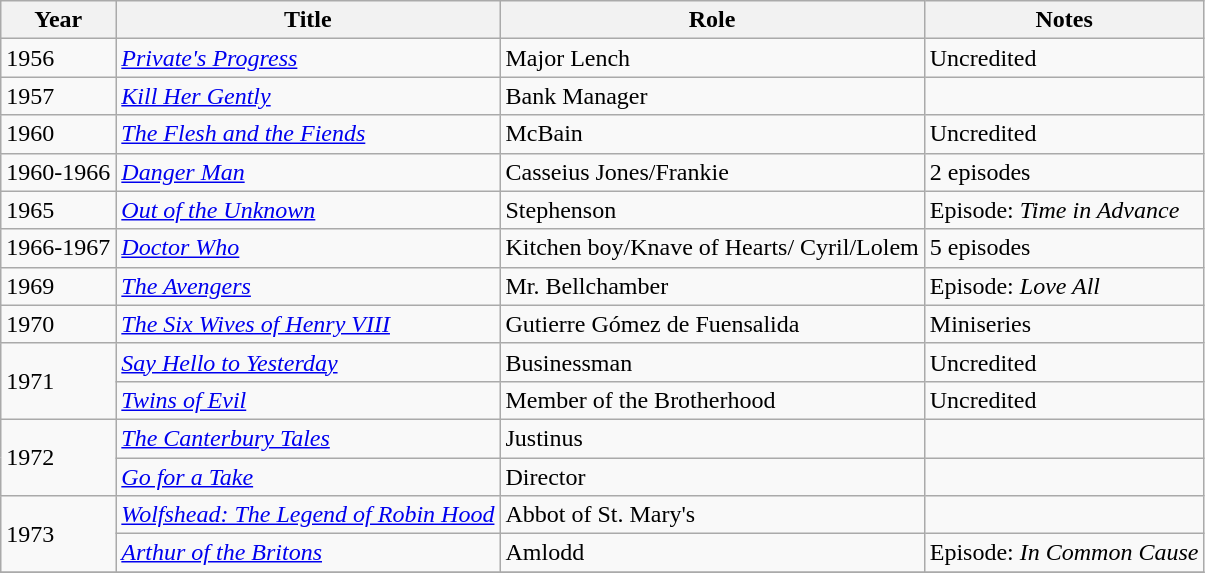<table class="wikitable">
<tr>
<th>Year</th>
<th>Title</th>
<th>Role</th>
<th>Notes</th>
</tr>
<tr>
<td>1956</td>
<td><em><a href='#'>Private's Progress</a></em></td>
<td>Major Lench</td>
<td>Uncredited</td>
</tr>
<tr>
<td>1957</td>
<td><em><a href='#'>Kill Her Gently</a></em></td>
<td>Bank Manager</td>
<td></td>
</tr>
<tr>
<td>1960</td>
<td><em><a href='#'>The Flesh and the Fiends</a></em></td>
<td>McBain</td>
<td>Uncredited</td>
</tr>
<tr>
<td>1960-1966</td>
<td><em><a href='#'>Danger Man</a></em></td>
<td>Casseius Jones/Frankie</td>
<td>2 episodes</td>
</tr>
<tr>
<td>1965</td>
<td><em><a href='#'>Out of the Unknown</a></em></td>
<td>Stephenson</td>
<td>Episode: <em>Time in Advance</em></td>
</tr>
<tr>
<td>1966-1967</td>
<td><em><a href='#'>Doctor Who</a></em></td>
<td>Kitchen boy/Knave of Hearts/ Cyril/Lolem</td>
<td>5 episodes</td>
</tr>
<tr>
<td>1969</td>
<td><em><a href='#'>The Avengers</a></em></td>
<td>Mr. Bellchamber</td>
<td>Episode: <em>Love All</em></td>
</tr>
<tr>
<td>1970</td>
<td><em><a href='#'>The Six Wives of Henry VIII</a></em></td>
<td>Gutierre Gómez de Fuensalida</td>
<td>Miniseries</td>
</tr>
<tr>
<td rowspan=2>1971</td>
<td><em><a href='#'>Say Hello to Yesterday</a></em></td>
<td>Businessman</td>
<td>Uncredited</td>
</tr>
<tr>
<td><em><a href='#'>Twins of Evil</a></em></td>
<td>Member of the Brotherhood</td>
<td>Uncredited</td>
</tr>
<tr>
<td rowspan=2>1972</td>
<td><em><a href='#'>The Canterbury Tales</a></em></td>
<td>Justinus</td>
<td></td>
</tr>
<tr>
<td><em><a href='#'>Go for a Take</a></em></td>
<td>Director</td>
<td></td>
</tr>
<tr>
<td rowspan=2>1973</td>
<td><em><a href='#'>Wolfshead: The Legend of Robin Hood</a></em></td>
<td>Abbot of St. Mary's</td>
<td></td>
</tr>
<tr>
<td><em><a href='#'>Arthur of the Britons</a></em></td>
<td>Amlodd</td>
<td>Episode: <em>In Common Cause</em></td>
</tr>
<tr>
</tr>
</table>
